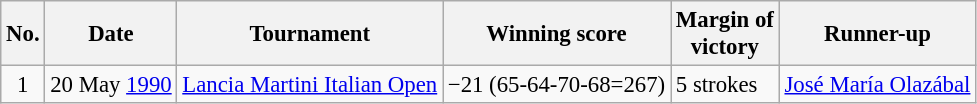<table class="wikitable" style="font-size:95%;">
<tr>
<th>No.</th>
<th>Date</th>
<th>Tournament</th>
<th>Winning score</th>
<th>Margin of<br>victory</th>
<th>Runner-up</th>
</tr>
<tr>
<td align=center>1</td>
<td align=right>20 May <a href='#'>1990</a></td>
<td><a href='#'>Lancia Martini Italian Open</a></td>
<td>−21 (65-64-70-68=267)</td>
<td>5 strokes</td>
<td> <a href='#'>José María Olazábal</a></td>
</tr>
</table>
